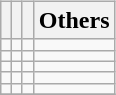<table class="wikitable" style="float:right; margin:0.80em;">
<tr>
<th scope="col"></th>
<th scope="col"></th>
<th scope="col"></th>
<th scope="col">Others</th>
</tr>
<tr valign="top">
<td><small></small></td>
<td><small></small></td>
<td></td>
<td></td>
</tr>
<tr>
<td></td>
<td></td>
<td></td>
<td></td>
</tr>
<tr>
<td></td>
<td></td>
<td></td>
<td></td>
</tr>
<tr>
<td></td>
<td></td>
<td></td>
<td></td>
</tr>
<tr>
<td></td>
<td></td>
<td></td>
<td></td>
</tr>
<tr>
</tr>
</table>
